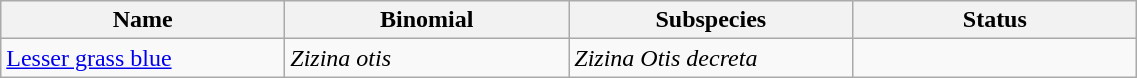<table width=60% class="wikitable">
<tr>
<th width=20%>Name</th>
<th width=20%>Binomial</th>
<th width=20%>Subspecies</th>
<th width=20%>Status</th>
</tr>
<tr>
<td><a href='#'>Lesser grass blue</a><br>
</td>
<td><em>Zizina otis</em></td>
<td><em>Zizina Otis decreta</em></td>
<td></td>
</tr>
</table>
